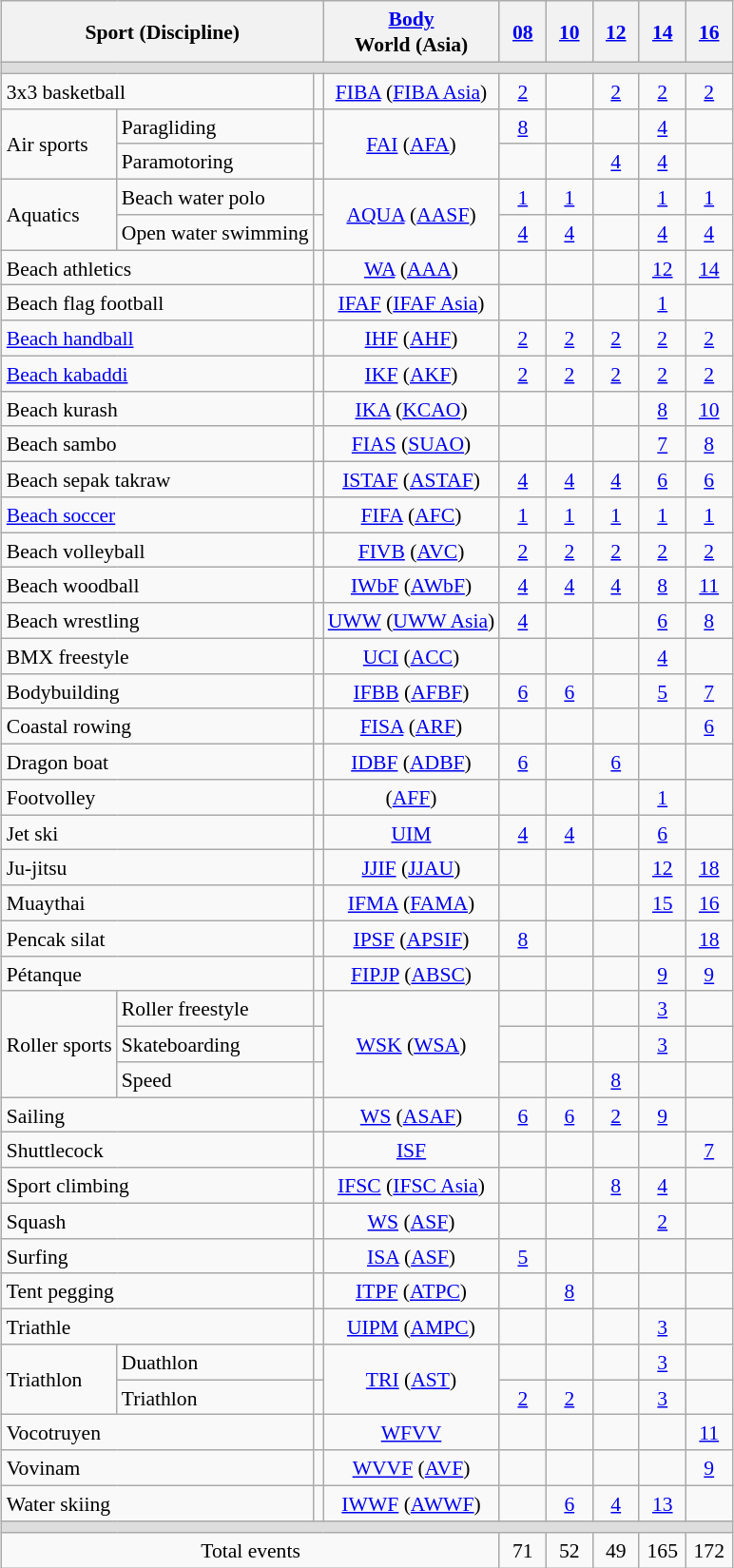<table class="wikitable" style="margin:0.5em auto;font-size:90%;line-height:1.25;text-align:center">
<tr>
<th colspan=3 style="width:15em">Sport (Discipline)</th>
<th><a href='#'>Body</a><br>World (Asia)</th>
<th style="width:1.80em"><a href='#'>08</a></th>
<th style="width:1.80em"><a href='#'>10</a></th>
<th style="width:1.80em"><a href='#'>12</a></th>
<th style="width:1.80em"><a href='#'>14</a></th>
<th style="width:1.80em"><a href='#'>16</a></th>
</tr>
<tr bgcolor="#DDDDDD">
<td colspan="9" style="font-size:0.2em;line-height:1"> </td>
</tr>
<tr>
<td style="text-align:left" colspan=2>3x3 basketball</td>
<td></td>
<td><a href='#'>FIBA</a> (<a href='#'>FIBA Asia</a>)</td>
<td><a href='#'>2</a></td>
<td></td>
<td><a href='#'>2</a></td>
<td><a href='#'>2</a></td>
<td><a href='#'>2</a></td>
</tr>
<tr>
<td style="text-align:left" rowspan=2>Air sports</td>
<td style="text-align:left">Paragliding</td>
<td></td>
<td rowspan=2><a href='#'>FAI</a> (<a href='#'>AFA</a>)</td>
<td><a href='#'>8</a></td>
<td></td>
<td></td>
<td><a href='#'>4</a></td>
<td></td>
</tr>
<tr>
<td style="text-align:left">Paramotoring</td>
<td></td>
<td></td>
<td></td>
<td><a href='#'>4</a></td>
<td><a href='#'>4</a></td>
<td></td>
</tr>
<tr>
<td style="text-align:left" rowspan=2>Aquatics</td>
<td style="text-align:left">Beach water polo</td>
<td></td>
<td rowspan=2><a href='#'>AQUA</a> (<a href='#'>AASF</a>)</td>
<td><a href='#'>1</a></td>
<td><a href='#'>1</a></td>
<td></td>
<td><a href='#'>1</a></td>
<td><a href='#'>1</a></td>
</tr>
<tr>
<td style="text-align:left">Open water swimming</td>
<td></td>
<td><a href='#'>4</a></td>
<td><a href='#'>4</a></td>
<td></td>
<td><a href='#'>4</a></td>
<td><a href='#'>4</a></td>
</tr>
<tr>
<td style="text-align:left" colspan=2>Beach athletics</td>
<td></td>
<td><a href='#'>WA</a> (<a href='#'>AAA</a>)</td>
<td></td>
<td></td>
<td></td>
<td><a href='#'>12</a></td>
<td><a href='#'>14</a></td>
</tr>
<tr>
<td style="text-align:left" colspan=2>Beach flag football</td>
<td></td>
<td><a href='#'>IFAF</a> (<a href='#'>IFAF Asia</a>)</td>
<td></td>
<td></td>
<td></td>
<td><a href='#'>1</a></td>
<td></td>
</tr>
<tr>
<td style="text-align:left" colspan=2><a href='#'>Beach handball</a></td>
<td></td>
<td><a href='#'>IHF</a> (<a href='#'>AHF</a>)</td>
<td><a href='#'>2</a></td>
<td><a href='#'>2</a></td>
<td><a href='#'>2</a></td>
<td><a href='#'>2</a></td>
<td><a href='#'>2</a></td>
</tr>
<tr>
<td style="text-align:left" colspan=2><a href='#'>Beach kabaddi</a></td>
<td></td>
<td><a href='#'>IKF</a> (<a href='#'>AKF</a>)</td>
<td><a href='#'>2</a></td>
<td><a href='#'>2</a></td>
<td><a href='#'>2</a></td>
<td><a href='#'>2</a></td>
<td><a href='#'>2</a></td>
</tr>
<tr>
<td style="text-align:left" colspan=2>Beach kurash</td>
<td></td>
<td><a href='#'>IKA</a> (<a href='#'>KCAO</a>)</td>
<td></td>
<td></td>
<td></td>
<td><a href='#'>8</a></td>
<td><a href='#'>10</a></td>
</tr>
<tr>
<td style="text-align:left" colspan=2>Beach sambo</td>
<td></td>
<td><a href='#'>FIAS</a> (<a href='#'>SUAO</a>)</td>
<td></td>
<td></td>
<td></td>
<td><a href='#'>7</a></td>
<td><a href='#'>8</a></td>
</tr>
<tr>
<td style="text-align:left" colspan=2>Beach sepak takraw</td>
<td></td>
<td><a href='#'>ISTAF</a> (<a href='#'>ASTAF</a>)</td>
<td><a href='#'>4</a></td>
<td><a href='#'>4</a></td>
<td><a href='#'>4</a></td>
<td><a href='#'>6</a></td>
<td><a href='#'>6</a></td>
</tr>
<tr>
<td style="text-align:left" colspan=2><a href='#'>Beach soccer</a></td>
<td></td>
<td><a href='#'>FIFA</a> (<a href='#'>AFC</a>)</td>
<td><a href='#'>1</a></td>
<td><a href='#'>1</a></td>
<td><a href='#'>1</a></td>
<td><a href='#'>1</a></td>
<td><a href='#'>1</a></td>
</tr>
<tr>
<td style="text-align:left" colspan=2>Beach volleyball</td>
<td></td>
<td><a href='#'>FIVB</a> (<a href='#'>AVC</a>)</td>
<td><a href='#'>2</a></td>
<td><a href='#'>2</a></td>
<td><a href='#'>2</a></td>
<td><a href='#'>2</a></td>
<td><a href='#'>2</a></td>
</tr>
<tr>
<td style="text-align:left" colspan=2>Beach woodball</td>
<td></td>
<td><a href='#'>IWbF</a> (<a href='#'>AWbF</a>)</td>
<td><a href='#'>4</a></td>
<td><a href='#'>4</a></td>
<td><a href='#'>4</a></td>
<td><a href='#'>8</a></td>
<td><a href='#'>11</a></td>
</tr>
<tr>
<td style="text-align:left" colspan=2>Beach wrestling</td>
<td></td>
<td><a href='#'>UWW</a> (<a href='#'>UWW Asia</a>)</td>
<td><a href='#'>4</a></td>
<td></td>
<td></td>
<td><a href='#'>6</a></td>
<td><a href='#'>8</a></td>
</tr>
<tr>
<td style="text-align:left" colspan=2>BMX freestyle</td>
<td></td>
<td><a href='#'>UCI</a> (<a href='#'>ACC</a>)</td>
<td></td>
<td></td>
<td></td>
<td><a href='#'>4</a></td>
<td></td>
</tr>
<tr>
<td style="text-align:left" colspan=2>Bodybuilding</td>
<td></td>
<td><a href='#'>IFBB</a> (<a href='#'>AFBF</a>)</td>
<td><a href='#'>6</a></td>
<td><a href='#'>6</a></td>
<td></td>
<td><a href='#'>5</a></td>
<td><a href='#'>7</a></td>
</tr>
<tr>
<td style="text-align:left" colspan=2>Coastal rowing</td>
<td></td>
<td><a href='#'>FISA</a> (<a href='#'>ARF</a>)</td>
<td></td>
<td></td>
<td></td>
<td></td>
<td><a href='#'>6</a></td>
</tr>
<tr>
<td style="text-align:left" colspan=2>Dragon boat</td>
<td></td>
<td><a href='#'>IDBF</a> (<a href='#'>ADBF</a>)</td>
<td><a href='#'>6</a></td>
<td></td>
<td><a href='#'>6</a></td>
<td></td>
<td></td>
</tr>
<tr>
<td style="text-align:left" colspan=2>Footvolley</td>
<td></td>
<td>(<a href='#'>AFF</a>)</td>
<td></td>
<td></td>
<td></td>
<td><a href='#'>1</a></td>
<td></td>
</tr>
<tr>
<td style="text-align:left" colspan=2>Jet ski</td>
<td></td>
<td><a href='#'>UIM</a></td>
<td><a href='#'>4</a></td>
<td><a href='#'>4</a></td>
<td></td>
<td><a href='#'>6</a></td>
<td></td>
</tr>
<tr>
<td style="text-align:left" colspan=2>Ju-jitsu</td>
<td></td>
<td><a href='#'>JJIF</a> (<a href='#'>JJAU</a>)</td>
<td></td>
<td></td>
<td></td>
<td><a href='#'>12</a></td>
<td><a href='#'>18</a></td>
</tr>
<tr>
<td style="text-align:left" colspan=2>Muaythai</td>
<td></td>
<td><a href='#'>IFMA</a> (<a href='#'>FAMA</a>)</td>
<td></td>
<td></td>
<td></td>
<td><a href='#'>15</a></td>
<td><a href='#'>16</a></td>
</tr>
<tr>
<td style="text-align:left" colspan=2>Pencak silat</td>
<td></td>
<td><a href='#'>IPSF</a> (<a href='#'>APSIF</a>)</td>
<td><a href='#'>8</a></td>
<td></td>
<td></td>
<td></td>
<td><a href='#'>18</a></td>
</tr>
<tr>
<td style="text-align:left" colspan=2>Pétanque</td>
<td></td>
<td><a href='#'>FIPJP</a> (<a href='#'>ABSC</a>)</td>
<td></td>
<td></td>
<td></td>
<td><a href='#'>9</a></td>
<td><a href='#'>9</a></td>
</tr>
<tr>
<td style="text-align:left" rowspan=3>Roller sports</td>
<td style="text-align:left">Roller freestyle</td>
<td></td>
<td rowspan=3><a href='#'>WSK</a> (<a href='#'>WSA</a>)</td>
<td></td>
<td></td>
<td></td>
<td><a href='#'>3</a></td>
<td></td>
</tr>
<tr>
<td style="text-align:left">Skateboarding</td>
<td></td>
<td></td>
<td></td>
<td></td>
<td><a href='#'>3</a></td>
<td></td>
</tr>
<tr>
<td style="text-align:left">Speed</td>
<td></td>
<td></td>
<td></td>
<td><a href='#'>8</a></td>
<td></td>
<td></td>
</tr>
<tr>
<td style="text-align:left" colspan=2>Sailing</td>
<td></td>
<td><a href='#'>WS</a> (<a href='#'>ASAF</a>)</td>
<td><a href='#'>6</a></td>
<td><a href='#'>6</a></td>
<td><a href='#'>2</a></td>
<td><a href='#'>9</a></td>
<td></td>
</tr>
<tr>
<td style="text-align:left" colspan=2>Shuttlecock</td>
<td></td>
<td><a href='#'>ISF</a></td>
<td></td>
<td></td>
<td></td>
<td></td>
<td><a href='#'>7</a></td>
</tr>
<tr>
<td style="text-align:left" colspan=2>Sport climbing</td>
<td></td>
<td><a href='#'>IFSC</a> (<a href='#'>IFSC Asia</a>)</td>
<td></td>
<td></td>
<td><a href='#'>8</a></td>
<td><a href='#'>4</a></td>
<td></td>
</tr>
<tr>
<td style="text-align:left" colspan=2>Squash</td>
<td></td>
<td><a href='#'>WS</a> (<a href='#'>ASF</a>)</td>
<td></td>
<td></td>
<td></td>
<td><a href='#'>2</a></td>
<td></td>
</tr>
<tr>
<td style="text-align:left" colspan=2>Surfing</td>
<td></td>
<td><a href='#'>ISA</a> (<a href='#'>ASF</a>)</td>
<td><a href='#'>5</a></td>
<td></td>
<td></td>
<td></td>
<td></td>
</tr>
<tr>
<td style="text-align:left" colspan=2>Tent pegging</td>
<td></td>
<td><a href='#'>ITPF</a> (<a href='#'>ATPC</a>)</td>
<td></td>
<td><a href='#'>8</a></td>
<td></td>
<td></td>
<td></td>
</tr>
<tr>
<td style="text-align:left" colspan=2>Triathle</td>
<td></td>
<td><a href='#'>UIPM</a> (<a href='#'>AMPC</a>)</td>
<td></td>
<td></td>
<td></td>
<td><a href='#'>3</a></td>
<td></td>
</tr>
<tr>
<td style="text-align:left" rowspan=2>Triathlon</td>
<td style="text-align:left">Duathlon</td>
<td></td>
<td rowspan=2><a href='#'>TRI</a> (<a href='#'>AST</a>)</td>
<td></td>
<td></td>
<td></td>
<td><a href='#'>3</a></td>
<td></td>
</tr>
<tr>
<td style="text-align:left">Triathlon</td>
<td></td>
<td><a href='#'>2</a></td>
<td><a href='#'>2</a></td>
<td></td>
<td><a href='#'>3</a></td>
<td></td>
</tr>
<tr>
<td style="text-align:left" colspan=2>Vocotruyen</td>
<td></td>
<td><a href='#'>WFVV</a></td>
<td></td>
<td></td>
<td></td>
<td></td>
<td><a href='#'>11</a></td>
</tr>
<tr>
<td style="text-align:left" colspan=2>Vovinam</td>
<td></td>
<td><a href='#'>WVVF</a> (<a href='#'>AVF</a>)</td>
<td></td>
<td></td>
<td></td>
<td></td>
<td><a href='#'>9</a></td>
</tr>
<tr>
<td style="text-align:left" colspan=2>Water skiing</td>
<td></td>
<td><a href='#'>IWWF</a> (<a href='#'>AWWF</a>)</td>
<td></td>
<td><a href='#'>6</a></td>
<td><a href='#'>4</a></td>
<td><a href='#'>13</a></td>
<td></td>
</tr>
<tr bgcolor="#DDDDDD">
<td colspan="9" style="font-size:0.2em;line-height:1"> </td>
</tr>
<tr>
<td colspan=4>Total events</td>
<td>71</td>
<td>52</td>
<td>49</td>
<td>165</td>
<td>172</td>
</tr>
</table>
